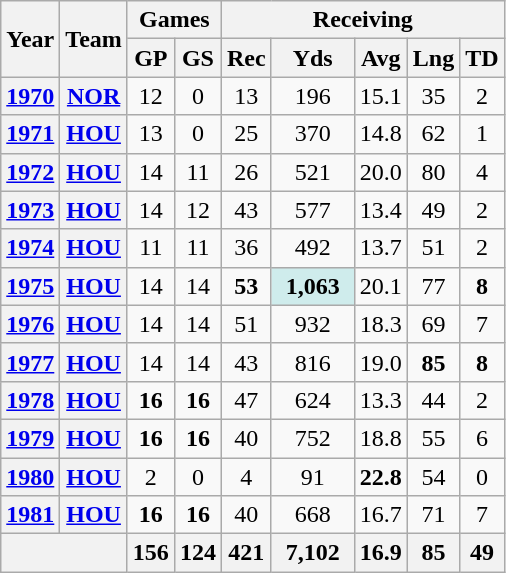<table class="wikitable" style="text-align:center">
<tr>
<th rowspan="2">Year</th>
<th rowspan="2">Team</th>
<th colspan="2">Games</th>
<th colspan="5">Receiving</th>
</tr>
<tr>
<th>GP</th>
<th>GS</th>
<th>Rec</th>
<th>Yds</th>
<th>Avg</th>
<th>Lng</th>
<th>TD</th>
</tr>
<tr>
<th><a href='#'>1970</a></th>
<th><a href='#'>NOR</a></th>
<td>12</td>
<td>0</td>
<td>13</td>
<td>196</td>
<td>15.1</td>
<td>35</td>
<td>2</td>
</tr>
<tr>
<th><a href='#'>1971</a></th>
<th><a href='#'>HOU</a></th>
<td>13</td>
<td>0</td>
<td>25</td>
<td>370</td>
<td>14.8</td>
<td>62</td>
<td>1</td>
</tr>
<tr>
<th><a href='#'>1972</a></th>
<th><a href='#'>HOU</a></th>
<td>14</td>
<td>11</td>
<td>26</td>
<td>521</td>
<td>20.0</td>
<td>80</td>
<td>4</td>
</tr>
<tr>
<th><a href='#'>1973</a></th>
<th><a href='#'>HOU</a></th>
<td>14</td>
<td>12</td>
<td>43</td>
<td>577</td>
<td>13.4</td>
<td>49</td>
<td>2</td>
</tr>
<tr>
<th><a href='#'>1974</a></th>
<th><a href='#'>HOU</a></th>
<td>11</td>
<td>11</td>
<td>36</td>
<td>492</td>
<td>13.7</td>
<td>51</td>
<td>2</td>
</tr>
<tr>
<th><a href='#'>1975</a></th>
<th><a href='#'>HOU</a></th>
<td>14</td>
<td>14</td>
<td><strong>53</strong></td>
<td style="background:#cfecec; width:3em;"><strong>1,063</strong></td>
<td>20.1</td>
<td>77</td>
<td><strong>8</strong></td>
</tr>
<tr>
<th><a href='#'>1976</a></th>
<th><a href='#'>HOU</a></th>
<td>14</td>
<td>14</td>
<td>51</td>
<td>932</td>
<td>18.3</td>
<td>69</td>
<td>7</td>
</tr>
<tr>
<th><a href='#'>1977</a></th>
<th><a href='#'>HOU</a></th>
<td>14</td>
<td>14</td>
<td>43</td>
<td>816</td>
<td>19.0</td>
<td><strong>85</strong></td>
<td><strong>8</strong></td>
</tr>
<tr>
<th><a href='#'>1978</a></th>
<th><a href='#'>HOU</a></th>
<td><strong>16</strong></td>
<td><strong>16</strong></td>
<td>47</td>
<td>624</td>
<td>13.3</td>
<td>44</td>
<td>2</td>
</tr>
<tr>
<th><a href='#'>1979</a></th>
<th><a href='#'>HOU</a></th>
<td><strong>16</strong></td>
<td><strong>16</strong></td>
<td>40</td>
<td>752</td>
<td>18.8</td>
<td>55</td>
<td>6</td>
</tr>
<tr>
<th><a href='#'>1980</a></th>
<th><a href='#'>HOU</a></th>
<td>2</td>
<td>0</td>
<td>4</td>
<td>91</td>
<td><strong>22.8</strong></td>
<td>54</td>
<td>0</td>
</tr>
<tr>
<th><a href='#'>1981</a></th>
<th><a href='#'>HOU</a></th>
<td><strong>16</strong></td>
<td><strong>16</strong></td>
<td>40</td>
<td>668</td>
<td>16.7</td>
<td>71</td>
<td>7</td>
</tr>
<tr>
<th colspan="2"></th>
<th>156</th>
<th>124</th>
<th>421</th>
<th>7,102</th>
<th>16.9</th>
<th>85</th>
<th>49</th>
</tr>
</table>
